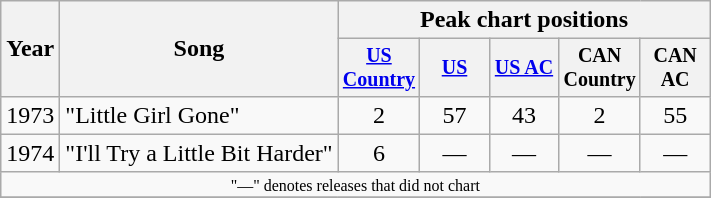<table class="wikitable" style="text-align:center;">
<tr>
<th rowspan="2">Year</th>
<th rowspan="2">Song</th>
<th colspan="5">Peak chart positions</th>
</tr>
<tr style="font-size:smaller;">
<th width="40"><a href='#'>US Country</a><br></th>
<th width="40"><a href='#'>US</a><br></th>
<th width="40"><a href='#'>US AC</a><br></th>
<th width="40">CAN Country<br></th>
<th width="40">CAN AC<br></th>
</tr>
<tr>
<td>1973</td>
<td align="left">"Little Girl Gone"</td>
<td>2</td>
<td>57</td>
<td>43</td>
<td>2</td>
<td>55</td>
</tr>
<tr>
<td>1974</td>
<td align="left">"I'll Try a Little Bit Harder"</td>
<td>6</td>
<td>—</td>
<td>—</td>
<td>—</td>
<td>—</td>
</tr>
<tr>
<td align="center" colspan="7" style="font-size: 8pt">"—" denotes releases that did not chart</td>
</tr>
<tr>
</tr>
</table>
